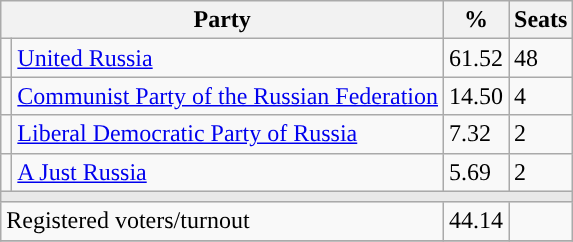<table class="wikitable">
<tr>
<th colspan=2>Party</th>
<th>%</th>
<th>Seats</th>
</tr>
<tr>
<td style="background:"></td>
<td><a href='#'>United Russia</a></td>
<td>61.52</td>
<td>48</td>
</tr>
<tr>
<td style="background:"></td>
<td><a href='#'>Communist Party of the Russian Federation</a></td>
<td>14.50</td>
<td>4</td>
</tr>
<tr>
<td style="background:"></td>
<td><a href='#'>Liberal Democratic Party of Russia</a></td>
<td>7.32</td>
<td>2</td>
</tr>
<tr>
<td style="background:"></td>
<td><a href='#'>A Just Russia</a></td>
<td>5.69</td>
<td>2</td>
</tr>
<tr>
<td colspan=4 style="background:#E9E9E9;"></td>
</tr>
<tr>
<td align=left colspan=2>Registered voters/turnout</td>
<td>44.14</td>
<td></td>
</tr>
<tr>
</tr>
</table>
